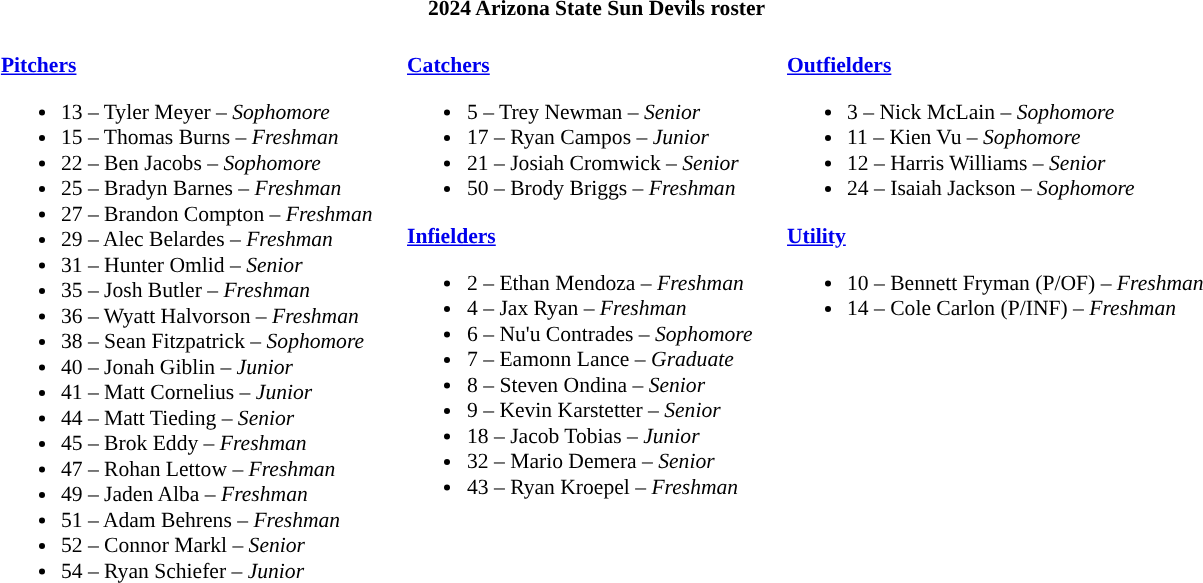<table class="toccolours" style="border-collapse; font-size:90%;">
<tr>
<th colspan="9">2024 Arizona State Sun Devils roster</th>
</tr>
<tr>
<td width="03"> </td>
<td valign="top"><br><strong><a href='#'>Pitchers</a></strong><ul><li>13 – Tyler Meyer – <em> Sophomore</em></li><li>15 – Thomas Burns – <em>Freshman</em></li><li>22 – Ben Jacobs – <em>Sophomore</em></li><li>25 – Bradyn Barnes – <em>Freshman</em></li><li>27 – Brandon Compton – <em> Freshman</em></li><li>29 – Alec Belardes – <em>Freshman</em></li><li>31 – Hunter Omlid – <em>Senior</em></li><li>35 – Josh Butler – <em>Freshman</em></li><li>36 – Wyatt Halvorson – <em>Freshman</em></li><li>38 – Sean Fitzpatrick – <em>Sophomore</em></li><li>40 – Jonah Giblin – <em> Junior</em></li><li>41 – Matt Cornelius – <em>Junior</em></li><li>44 – Matt Tieding – <em> Senior</em></li><li>45 – Brok Eddy – <em>Freshman</em></li><li>47 – Rohan Lettow – <em>Freshman</em></li><li>49 – Jaden Alba – <em>Freshman</em></li><li>51 – Adam Behrens – <em>Freshman</em></li><li>52 – Connor Markl – <em>Senior</em></li><li>54 – Ryan Schiefer – <em>Junior</em></li></ul></td>
<td width="15"> </td>
<td valign="top"><br><strong><a href='#'>Catchers</a></strong><ul><li>5 – Trey Newman – <em> Senior</em></li><li>17 – Ryan Campos – <em>Junior</em></li><li>21 – Josiah Cromwick – <em>Senior</em></li><li>50 – Brody Briggs – <em>Freshman</em></li></ul><strong><a href='#'>Infielders</a></strong><ul><li>2 – Ethan Mendoza – <em>Freshman</em></li><li>4 – Jax Ryan – <em>Freshman</em></li><li>6 – Nu'u Contrades – <em>Sophomore</em></li><li>7 – Eamonn Lance – <em>Graduate</em></li><li>8 – Steven Ondina – <em>Senior</em></li><li>9 – Kevin Karstetter – <em>Senior</em></li><li>18 – Jacob Tobias – <em>Junior</em></li><li>32 – Mario Demera – <em>Senior</em></li><li>43 – Ryan Kroepel – <em>Freshman</em></li></ul></td>
<td width="15"> </td>
<td valign="top"><br><strong><a href='#'>Outfielders</a></strong><ul><li>3 – Nick McLain – <em> Sophomore</em></li><li>11 – Kien Vu – <em>Sophomore</em></li><li>12 – Harris Williams – <em> Senior</em></li><li>24 – Isaiah Jackson – <em>Sophomore</em></li></ul><strong><a href='#'>Utility</a></strong><ul><li>10 – Bennett Fryman (P/OF) – <em>Freshman</em></li><li>14 – Cole Carlon (P/INF) – <em>Freshman</em></li></ul></td>
</tr>
</table>
